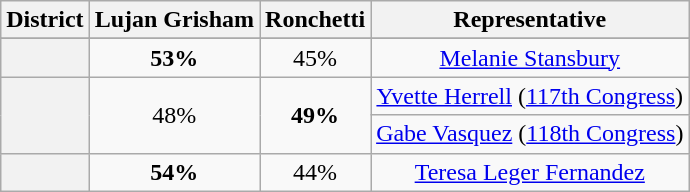<table class=wikitable>
<tr>
<th>District</th>
<th>Lujan Grisham</th>
<th>Ronchetti</th>
<th>Representative</th>
</tr>
<tr align=center>
</tr>
<tr align=center>
<th></th>
<td><strong>53%</strong></td>
<td>45%</td>
<td><a href='#'>Melanie Stansbury</a></td>
</tr>
<tr align=center>
<th rowspan=2 ></th>
<td rowspan=2>48%</td>
<td rowspan=2><strong>49%</strong></td>
<td><a href='#'>Yvette Herrell</a> (<a href='#'>117th Congress</a>)</td>
</tr>
<tr align=center>
<td><a href='#'>Gabe Vasquez</a> (<a href='#'>118th Congress</a>)</td>
</tr>
<tr align=center>
<th></th>
<td><strong>54%</strong></td>
<td>44%</td>
<td><a href='#'>Teresa Leger Fernandez</a></td>
</tr>
</table>
